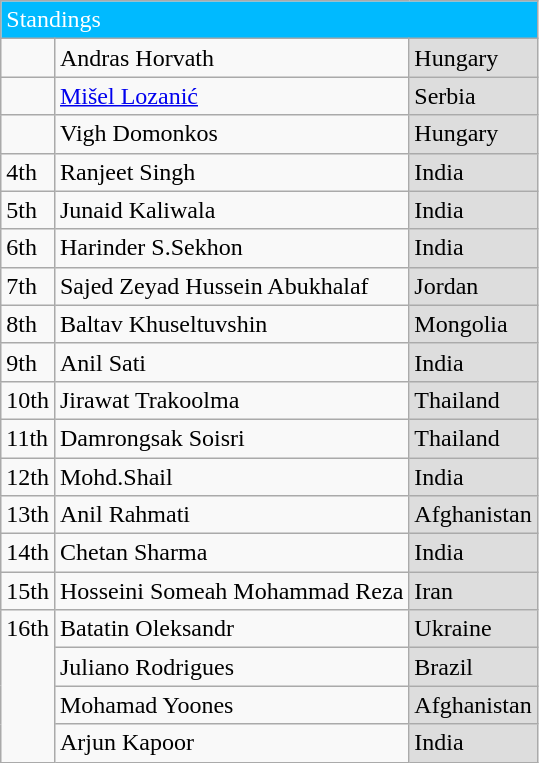<table class="wikitable">
<tr>
<td colspan="3" style="background:#00baff;color:#fff">Standings</td>
</tr>
<tr>
<td></td>
<td>Andras Horvath</td>
<td style="background:#dddddd"> Hungary</td>
</tr>
<tr>
<td></td>
<td><a href='#'>Mišel Lozanić</a></td>
<td style="background:#dddddd"> Serbia</td>
</tr>
<tr>
<td></td>
<td>Vigh Domonkos</td>
<td style="background:#dddddd"> Hungary</td>
</tr>
<tr>
<td>4th</td>
<td>Ranjeet Singh</td>
<td style="background:#dddddd"> India</td>
</tr>
<tr>
<td>5th</td>
<td>Junaid Kaliwala</td>
<td style="background:#dddddd"> India</td>
</tr>
<tr>
<td>6th</td>
<td>Harinder S.Sekhon</td>
<td style="background:#dddddd"> India</td>
</tr>
<tr>
<td>7th</td>
<td>Sajed Zeyad Hussein Abukhalaf</td>
<td style="background:#dddddd"> Jordan</td>
</tr>
<tr>
<td>8th</td>
<td>Baltav Khuseltuvshin</td>
<td style="background:#dddddd"> Mongolia</td>
</tr>
<tr>
<td>9th</td>
<td>Anil Sati</td>
<td style="background:#dddddd"> India</td>
</tr>
<tr>
<td>10th</td>
<td>Jirawat Trakoolma</td>
<td style="background:#dddddd"> Thailand</td>
</tr>
<tr>
<td>11th</td>
<td>Damrongsak Soisri</td>
<td style="background:#dddddd"> Thailand</td>
</tr>
<tr>
<td>12th</td>
<td>Mohd.Shail</td>
<td style="background:#dddddd"> India</td>
</tr>
<tr>
<td>13th</td>
<td>Anil Rahmati</td>
<td style="background:#dddddd"> Afghanistan</td>
</tr>
<tr>
<td>14th</td>
<td>Chetan Sharma</td>
<td style="background:#dddddd"> India</td>
</tr>
<tr>
<td>15th</td>
<td>Hosseini Someah Mohammad Reza</td>
<td style="background:#dddddd"> Iran</td>
</tr>
<tr>
<td rowspan=4 valign=top>16th</td>
<td>Batatin Oleksandr</td>
<td style="background:#dddddd"> Ukraine</td>
</tr>
<tr>
<td>Juliano Rodrigues</td>
<td style="background:#dddddd"> Brazil</td>
</tr>
<tr>
<td>Mohamad Yoones</td>
<td style="background:#dddddd"> Afghanistan</td>
</tr>
<tr>
<td>Arjun Kapoor</td>
<td style="background:#dddddd"> India</td>
</tr>
</table>
